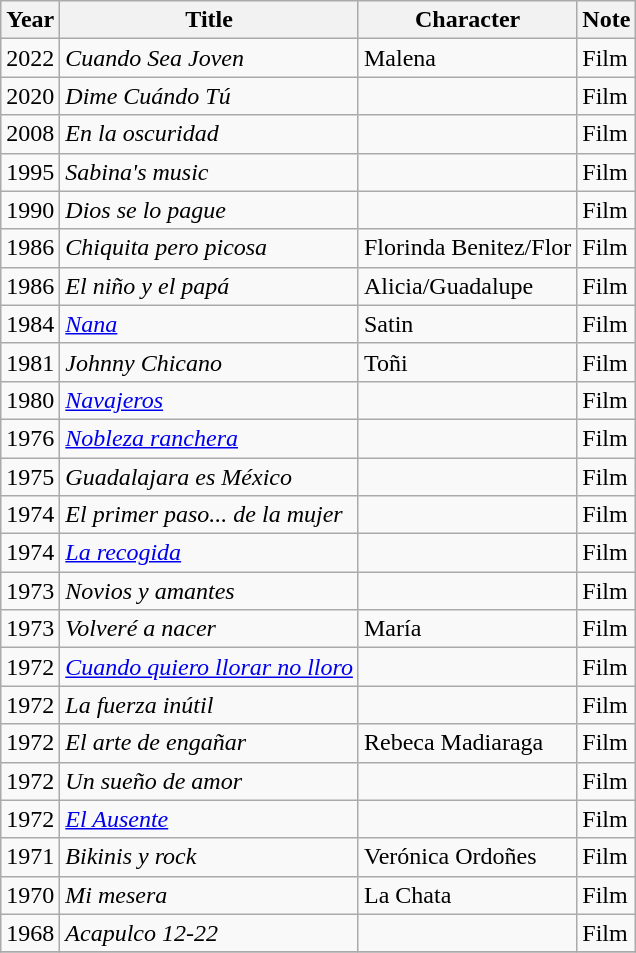<table class="wikitable">
<tr>
<th>Year</th>
<th>Title</th>
<th>Character</th>
<th>Note</th>
</tr>
<tr>
<td>2022</td>
<td><em>Cuando Sea Joven</em></td>
<td>Malena</td>
<td>Film</td>
</tr>
<tr>
<td>2020</td>
<td><em>Dime Cuándo Tú </em></td>
<td></td>
<td>Film</td>
</tr>
<tr>
<td>2008</td>
<td><em>En la oscuridad</em></td>
<td></td>
<td>Film</td>
</tr>
<tr>
<td>1995</td>
<td><em>Sabina's music</em></td>
<td></td>
<td>Film</td>
</tr>
<tr>
<td>1990</td>
<td><em>Dios se lo pague</em></td>
<td></td>
<td>Film</td>
</tr>
<tr>
<td>1986</td>
<td><em>Chiquita pero picosa</em></td>
<td>Florinda Benitez/Flor</td>
<td>Film</td>
</tr>
<tr>
<td>1986</td>
<td><em>El niño y el papá</em></td>
<td>Alicia/Guadalupe</td>
<td>Film</td>
</tr>
<tr>
<td>1984</td>
<td><em><a href='#'>Nana</a></em></td>
<td>Satin</td>
<td>Film</td>
</tr>
<tr>
<td>1981</td>
<td><em>Johnny Chicano</em></td>
<td>Toñi</td>
<td>Film</td>
</tr>
<tr>
<td>1980</td>
<td><em><a href='#'>Navajeros</a></em></td>
<td></td>
<td>Film</td>
</tr>
<tr>
<td>1976</td>
<td><em><a href='#'>Nobleza ranchera</a></em></td>
<td></td>
<td>Film</td>
</tr>
<tr>
<td>1975</td>
<td><em>Guadalajara es México</em></td>
<td></td>
<td>Film</td>
</tr>
<tr>
<td>1974</td>
<td><em>El primer paso... de la mujer</em></td>
<td></td>
<td>Film</td>
</tr>
<tr>
<td>1974</td>
<td><em><a href='#'>La recogida</a></em></td>
<td></td>
<td>Film</td>
</tr>
<tr>
<td>1973</td>
<td><em>Novios y amantes</em></td>
<td></td>
<td>Film</td>
</tr>
<tr>
<td>1973</td>
<td><em>Volveré a nacer</em></td>
<td>María</td>
<td>Film</td>
</tr>
<tr>
<td>1972</td>
<td><em><a href='#'>Cuando quiero llorar no lloro</a></em></td>
<td></td>
<td>Film</td>
</tr>
<tr>
<td>1972</td>
<td><em>La fuerza inútil</em></td>
<td></td>
<td>Film</td>
</tr>
<tr>
<td>1972</td>
<td><em>El arte de engañar</em></td>
<td>Rebeca Madiaraga</td>
<td>Film</td>
</tr>
<tr>
<td>1972</td>
<td><em>Un sueño de amor</em></td>
<td></td>
<td>Film</td>
</tr>
<tr>
<td>1972</td>
<td><em><a href='#'>El Ausente</a></em></td>
<td></td>
<td>Film</td>
</tr>
<tr>
<td>1971</td>
<td><em>Bikinis y rock</em></td>
<td>Verónica Ordoñes</td>
<td>Film</td>
</tr>
<tr>
<td>1970</td>
<td><em>Mi mesera</em></td>
<td>La Chata</td>
<td>Film</td>
</tr>
<tr>
<td>1968</td>
<td><em>Acapulco 12-22</em></td>
<td></td>
<td>Film</td>
</tr>
<tr>
</tr>
</table>
